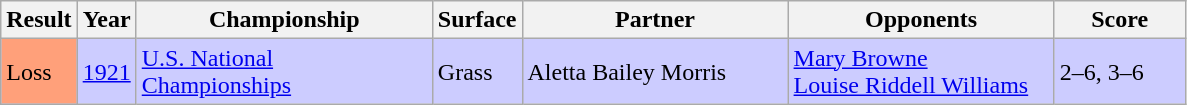<table class="sortable wikitable">
<tr>
<th>Result</th>
<th>Year</th>
<th style="width:190px">Championship</th>
<th style="width:50px">Surface</th>
<th style="width:170px">Partner</th>
<th style="width:170px">Opponents</th>
<th style="width:80px" class="unsortable">Score</th>
</tr>
<tr style="background:#ccf;">
<td style="background:#ffa07a;">Loss</td>
<td><a href='#'>1921</a></td>
<td><a href='#'>U.S. National Championships</a></td>
<td>Grass</td>
<td> Aletta Bailey Morris</td>
<td> <a href='#'>Mary Browne</a><br> <a href='#'>Louise Riddell Williams</a></td>
<td>2–6, 3–6</td>
</tr>
</table>
